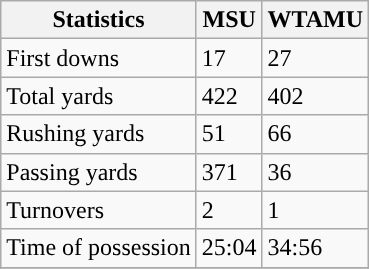<table class="wikitable" style="float: left;">
<tr>
<th>Statistics</th>
<th>MSU</th>
<th>WTAMU</th>
</tr>
<tr>
<td>First downs</td>
<td>17</td>
<td>27</td>
</tr>
<tr>
<td>Total yards</td>
<td>422</td>
<td>402</td>
</tr>
<tr>
<td>Rushing yards</td>
<td>51</td>
<td>66</td>
</tr>
<tr>
<td>Passing yards</td>
<td>371</td>
<td>36</td>
</tr>
<tr>
<td>Turnovers</td>
<td>2</td>
<td>1</td>
</tr>
<tr>
<td>Time of possession</td>
<td>25:04</td>
<td>34:56</td>
</tr>
<tr>
</tr>
</table>
